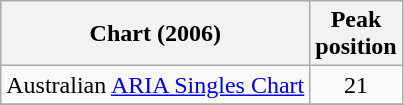<table class="wikitable">
<tr>
<th align="left">Chart (2006)</th>
<th align="left">Peak<br>position</th>
</tr>
<tr>
<td align="left">Australian <a href='#'>ARIA Singles Chart</a></td>
<td align="center">21</td>
</tr>
<tr>
</tr>
</table>
